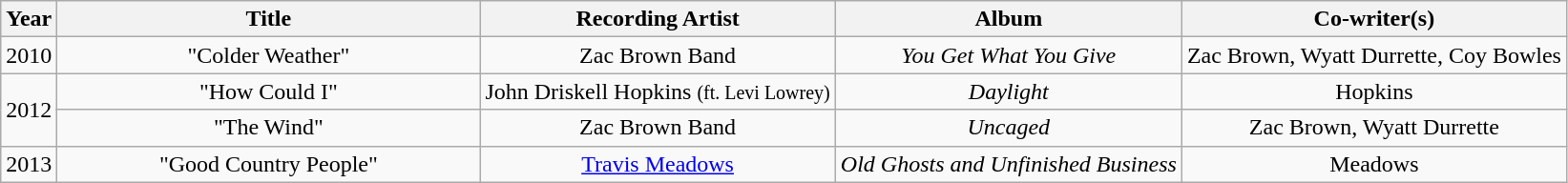<table class="wikitable plainrowheaders" style="text-align:center;">
<tr>
<th>Year</th>
<th style="width:18em;">Title</th>
<th>Recording Artist</th>
<th>Album</th>
<th>Co-writer(s)</th>
</tr>
<tr>
<td>2010</td>
<td>"Colder Weather"</td>
<td>Zac Brown Band</td>
<td><em>You Get What You Give</em></td>
<td>Zac Brown, Wyatt Durrette, Coy Bowles</td>
</tr>
<tr>
<td rowspan="2">2012</td>
<td>"How Could I"</td>
<td>John Driskell Hopkins <small>(ft. Levi Lowrey)</small></td>
<td><em>Daylight</em></td>
<td>Hopkins</td>
</tr>
<tr>
<td>"The Wind"</td>
<td>Zac Brown Band</td>
<td><em>Uncaged</em></td>
<td>Zac Brown, Wyatt Durrette</td>
</tr>
<tr>
<td>2013</td>
<td>"Good Country People"</td>
<td><a href='#'>Travis Meadows</a></td>
<td><em>Old Ghosts and Unfinished Business</em></td>
<td>Meadows</td>
</tr>
</table>
